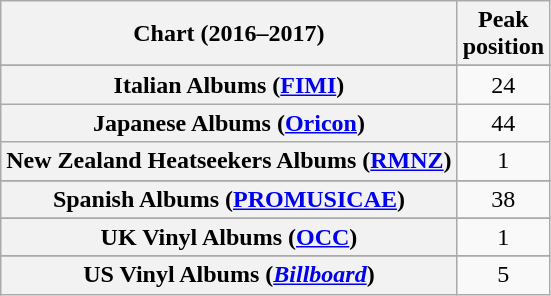<table class="wikitable sortable plainrowheaders" style="text-align:center">
<tr>
<th>Chart (2016–2017)</th>
<th>Peak<br>position</th>
</tr>
<tr>
</tr>
<tr>
</tr>
<tr>
</tr>
<tr>
</tr>
<tr>
</tr>
<tr>
</tr>
<tr>
</tr>
<tr>
</tr>
<tr>
</tr>
<tr>
</tr>
<tr>
<th scope="row">Italian Albums (<a href='#'>FIMI</a>)</th>
<td>24</td>
</tr>
<tr>
<th scope="row">Japanese Albums (<a href='#'>Oricon</a>)</th>
<td>44</td>
</tr>
<tr>
<th scope="row">New Zealand Heatseekers Albums (<a href='#'>RMNZ</a>)</th>
<td>1</td>
</tr>
<tr>
</tr>
<tr>
</tr>
<tr>
<th scope="row">Spanish Albums (<a href='#'>PROMUSICAE</a>)</th>
<td>38</td>
</tr>
<tr>
</tr>
<tr>
<th scope="row">UK Vinyl Albums (<a href='#'>OCC</a>)</th>
<td align="center">1</td>
</tr>
<tr>
</tr>
<tr>
</tr>
<tr>
</tr>
<tr>
<th scope="row">US Vinyl Albums (<em><a href='#'>Billboard</a></em>)</th>
<td align="center">5</td>
</tr>
</table>
